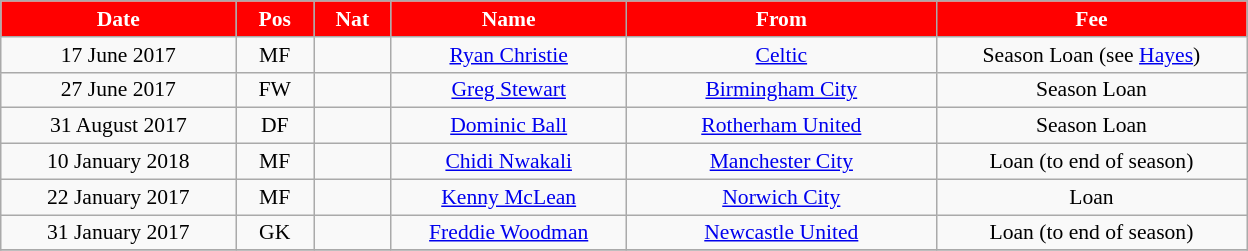<table class="wikitable"  style="text-align:center; font-size:90%; ">
<tr>
<th style="background:#FF0000; color:#FFFFFF; width:150px;">Date</th>
<th style="background:#FF0000; color:#FFFFFF; width:45px;">Pos</th>
<th style="background:#FF0000; color:#FFFFFF; width:45px;">Nat</th>
<th style="background:#FF0000; color:#FFFFFF; width:150px;">Name</th>
<th style="background:#FF0000; color:#FFFFFF; width:200px;">From</th>
<th style="background:#FF0000; color:#FFFFFF; width:200px;">Fee</th>
</tr>
<tr>
<td>17 June 2017</td>
<td>MF</td>
<td></td>
<td><a href='#'>Ryan Christie</a></td>
<td> <a href='#'>Celtic</a></td>
<td>Season Loan (see <a href='#'>Hayes</a>)</td>
</tr>
<tr>
<td>27 June 2017</td>
<td>FW</td>
<td></td>
<td><a href='#'>Greg Stewart</a></td>
<td> <a href='#'>Birmingham City</a></td>
<td>Season Loan</td>
</tr>
<tr>
<td>31 August 2017</td>
<td>DF</td>
<td></td>
<td><a href='#'>Dominic Ball</a></td>
<td> <a href='#'>Rotherham United</a></td>
<td>Season Loan</td>
</tr>
<tr>
<td>10 January 2018</td>
<td>MF</td>
<td></td>
<td><a href='#'>Chidi Nwakali</a></td>
<td> <a href='#'>Manchester City</a></td>
<td>Loan (to end of season)</td>
</tr>
<tr>
<td>22 January 2017</td>
<td>MF</td>
<td></td>
<td><a href='#'>Kenny McLean</a></td>
<td> <a href='#'>Norwich City</a></td>
<td>Loan</td>
</tr>
<tr>
<td>31 January 2017</td>
<td>GK</td>
<td></td>
<td><a href='#'>Freddie Woodman</a></td>
<td> <a href='#'>Newcastle United</a></td>
<td>Loan (to end of season)</td>
</tr>
<tr>
</tr>
</table>
